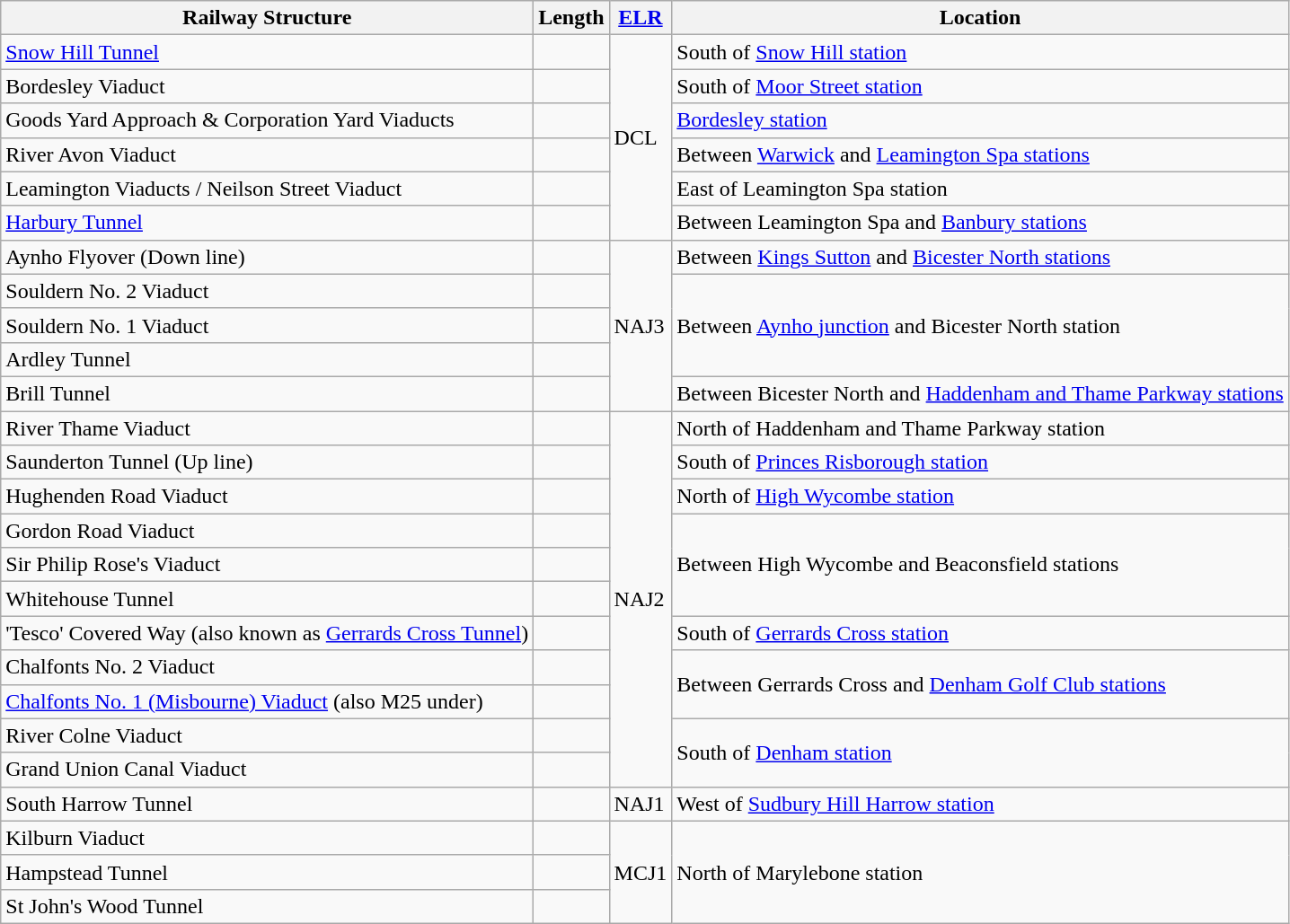<table class="wikitable">
<tr>
<th>Railway Structure</th>
<th>Length</th>
<th><a href='#'>ELR</a></th>
<th>Location</th>
</tr>
<tr>
<td><a href='#'>Snow Hill Tunnel</a></td>
<td></td>
<td rowspan="6">DCL</td>
<td>South of <a href='#'>Snow Hill station</a></td>
</tr>
<tr>
<td>Bordesley Viaduct</td>
<td></td>
<td>South of <a href='#'>Moor Street station</a></td>
</tr>
<tr>
<td>Goods Yard Approach & Corporation Yard Viaducts</td>
<td></td>
<td><a href='#'>Bordesley station</a></td>
</tr>
<tr>
<td>River Avon Viaduct</td>
<td></td>
<td>Between <a href='#'>Warwick</a> and <a href='#'>Leamington Spa stations</a></td>
</tr>
<tr>
<td>Leamington Viaducts / Neilson Street Viaduct</td>
<td></td>
<td>East of Leamington Spa station</td>
</tr>
<tr>
<td><a href='#'>Harbury Tunnel</a></td>
<td></td>
<td>Between Leamington Spa and <a href='#'>Banbury stations</a></td>
</tr>
<tr>
<td>Aynho Flyover (Down line)</td>
<td></td>
<td rowspan="5">NAJ3</td>
<td>Between <a href='#'>Kings Sutton</a> and <a href='#'>Bicester North stations</a></td>
</tr>
<tr>
<td>Souldern No. 2 Viaduct</td>
<td></td>
<td rowspan="3">Between <a href='#'>Aynho junction</a> and Bicester North station</td>
</tr>
<tr>
<td>Souldern No. 1 Viaduct</td>
<td></td>
</tr>
<tr>
<td>Ardley Tunnel</td>
<td></td>
</tr>
<tr>
<td>Brill Tunnel</td>
<td></td>
<td>Between Bicester North and <a href='#'>Haddenham and Thame Parkway stations</a></td>
</tr>
<tr>
<td>River Thame Viaduct</td>
<td></td>
<td rowspan="11">NAJ2</td>
<td>North of Haddenham and Thame Parkway station</td>
</tr>
<tr>
<td>Saunderton Tunnel (Up line)</td>
<td></td>
<td>South of <a href='#'>Princes Risborough station</a></td>
</tr>
<tr>
<td>Hughenden Road Viaduct</td>
<td></td>
<td>North of <a href='#'>High Wycombe station</a></td>
</tr>
<tr>
<td>Gordon Road Viaduct</td>
<td></td>
<td rowspan="3">Between High Wycombe and Beaconsfield stations</td>
</tr>
<tr>
<td>Sir Philip Rose's Viaduct</td>
<td></td>
</tr>
<tr>
<td>Whitehouse Tunnel</td>
<td></td>
</tr>
<tr>
<td>'Tesco' Covered Way (also known as <a href='#'>Gerrards Cross Tunnel</a>)</td>
<td></td>
<td>South of <a href='#'>Gerrards Cross station</a></td>
</tr>
<tr>
<td>Chalfonts No. 2 Viaduct</td>
<td></td>
<td rowspan="2">Between Gerrards Cross and <a href='#'>Denham Golf Club stations</a></td>
</tr>
<tr>
<td><a href='#'>Chalfonts No. 1 (Misbourne) Viaduct</a> (also M25 under)</td>
<td></td>
</tr>
<tr>
<td>River Colne Viaduct</td>
<td></td>
<td rowspan="2">South of <a href='#'>Denham station</a></td>
</tr>
<tr>
<td>Grand Union Canal Viaduct</td>
<td></td>
</tr>
<tr>
<td>South Harrow Tunnel</td>
<td></td>
<td>NAJ1</td>
<td>West of <a href='#'>Sudbury Hill Harrow station</a></td>
</tr>
<tr>
<td>Kilburn Viaduct</td>
<td></td>
<td rowspan="3">MCJ1</td>
<td rowspan="3">North of Marylebone station</td>
</tr>
<tr>
<td>Hampstead Tunnel</td>
<td></td>
</tr>
<tr>
<td>St John's Wood Tunnel</td>
<td></td>
</tr>
</table>
